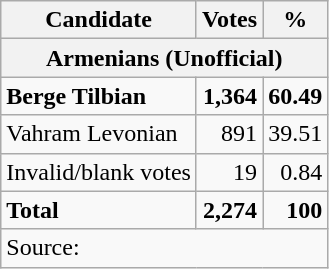<table class=wikitable style=text-align:right>
<tr>
<th>Candidate</th>
<th>Votes</th>
<th>%</th>
</tr>
<tr>
<th colspan=3>Armenians (Unofficial)</th>
</tr>
<tr>
<td align=left><strong>Berge Tilbian</strong></td>
<td><strong>1,364</strong></td>
<td><strong>60.49</strong></td>
</tr>
<tr>
<td align=left>Vahram Levonian</td>
<td>891</td>
<td>39.51</td>
</tr>
<tr>
<td align=left>Invalid/blank votes</td>
<td>19</td>
<td>0.84</td>
</tr>
<tr>
<td align=left><strong>Total</strong></td>
<td><strong>2,274</strong></td>
<td><strong>100</strong></td>
</tr>
<tr>
<td align=left colspan=4>Source: </td>
</tr>
</table>
